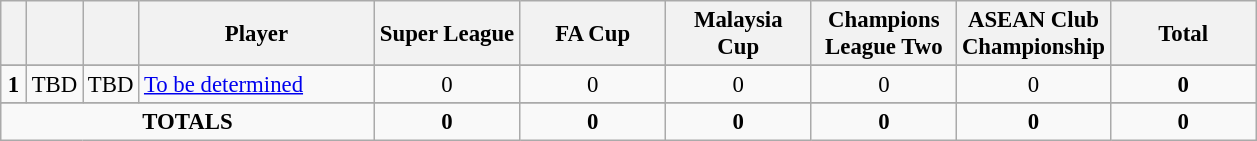<table class="wikitable sortable" style="font-size: 95%; text-align: center;">
<tr>
<th width=10></th>
<th width=10></th>
<th width=10></th>
<th width=150>Player</th>
<th width=90>Super League</th>
<th width=90>FA Cup</th>
<th width=90>Malaysia Cup</th>
<th width=90>Champions League Two</th>
<th width=90>ASEAN Club Championship</th>
<th width=90>Total</th>
</tr>
<tr>
</tr>
<tr>
<td><strong>1</strong></td>
<td>TBD</td>
<td>TBD</td>
<td align=left><a href='#'>To be determined</a></td>
<td>0</td>
<td>0</td>
<td>0</td>
<td>0</td>
<td>0</td>
<td><strong>0</strong></td>
</tr>
<tr>
</tr>
<tr class="sortbottom">
<td colspan=4><strong>TOTALS</strong></td>
<td><strong>0</strong></td>
<td><strong>0</strong></td>
<td><strong>0</strong></td>
<td><strong>0</strong></td>
<td><strong>0</strong></td>
<td><strong>0</strong></td>
</tr>
</table>
